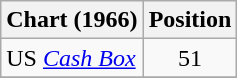<table class="wikitable">
<tr>
<th>Chart (1966)</th>
<th>Position</th>
</tr>
<tr>
<td>US <a href='#'><em>Cash Box</em></a></td>
<td align="center">51</td>
</tr>
<tr>
</tr>
</table>
